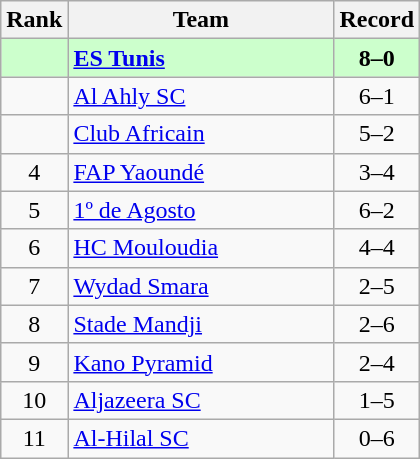<table class=wikitable style="text-align:center;">
<tr>
<th>Rank</th>
<th width=170>Team</th>
<th>Record</th>
</tr>
<tr bgcolor=#ccffcc>
<td></td>
<td align=left> <strong><a href='#'>ES Tunis</a></strong></td>
<td><strong>8–0</strong></td>
</tr>
<tr>
<td></td>
<td align=left> <a href='#'>Al Ahly SC</a></td>
<td>6–1</td>
</tr>
<tr>
<td></td>
<td align=left> <a href='#'>Club Africain</a></td>
<td>5–2</td>
</tr>
<tr>
<td>4</td>
<td align=left> <a href='#'>FAP Yaoundé</a></td>
<td>3–4</td>
</tr>
<tr>
<td>5</td>
<td align=left> <a href='#'>1º de Agosto</a></td>
<td>6–2</td>
</tr>
<tr>
<td>6</td>
<td align=left> <a href='#'>HC Mouloudia</a></td>
<td>4–4</td>
</tr>
<tr>
<td>7</td>
<td align=left> <a href='#'>Wydad Smara</a></td>
<td>2–5</td>
</tr>
<tr>
<td>8</td>
<td align=left> <a href='#'>Stade Mandji</a></td>
<td>2–6</td>
</tr>
<tr>
<td>9</td>
<td align=left> <a href='#'>Kano Pyramid</a></td>
<td>2–4</td>
</tr>
<tr>
<td>10</td>
<td align=left> <a href='#'>Aljazeera SC</a></td>
<td>1–5</td>
</tr>
<tr>
<td>11</td>
<td align=left> <a href='#'>Al-Hilal SC</a></td>
<td>0–6</td>
</tr>
</table>
